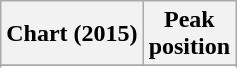<table class="wikitable sortable plainrowheaders" style="text-align:center">
<tr>
<th scope="col">Chart (2015)</th>
<th scope="col">Peak<br>position</th>
</tr>
<tr>
</tr>
<tr>
</tr>
</table>
